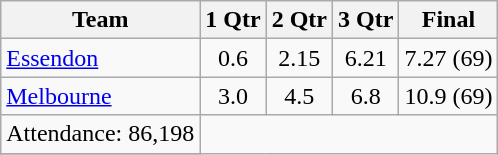<table class="wikitable">
<tr>
<th>Team</th>
<th>1 Qtr</th>
<th>2 Qtr</th>
<th>3 Qtr</th>
<th>Final</th>
</tr>
<tr>
<td><a href='#'>Essendon</a></td>
<td align=center>0.6</td>
<td align=center>2.15</td>
<td align=center>6.21</td>
<td align=center>7.27 (69)</td>
</tr>
<tr>
<td><a href='#'>Melbourne</a></td>
<td align=center>3.0</td>
<td align=center>4.5</td>
<td align=center>6.8</td>
<td align=center>10.9 (69)</td>
</tr>
<tr>
<td align=center>Attendance: 86,198</td>
</tr>
<tr>
</tr>
</table>
